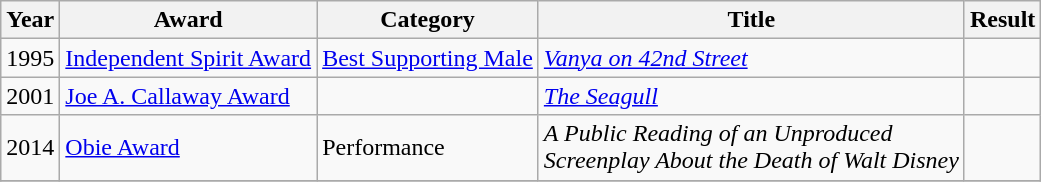<table class="wikitable">
<tr>
<th>Year</th>
<th>Award</th>
<th>Category</th>
<th>Title</th>
<th>Result</th>
</tr>
<tr>
<td>1995</td>
<td><a href='#'>Independent Spirit Award</a></td>
<td><a href='#'>Best Supporting Male</a></td>
<td><em><a href='#'>Vanya on 42nd Street</a></em></td>
<td></td>
</tr>
<tr>
<td>2001</td>
<td><a href='#'>Joe A. Callaway Award</a></td>
<td></td>
<td><em><a href='#'>The Seagull</a></em></td>
<td></td>
</tr>
<tr>
<td>2014</td>
<td><a href='#'>Obie Award</a></td>
<td>Performance</td>
<td><em>A Public Reading of an Unproduced <br> Screenplay About the Death of Walt Disney</em></td>
<td></td>
</tr>
<tr>
</tr>
</table>
